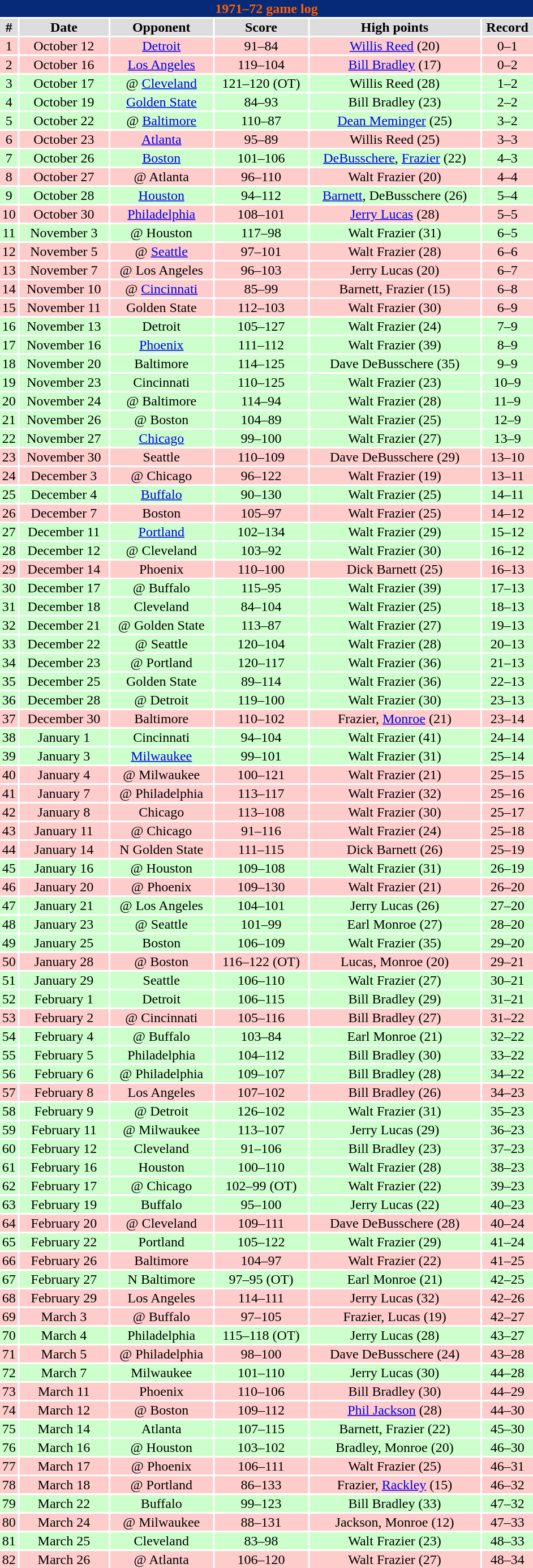<table class="toccolours collapsible" width=50% style="clear:both; margin:1.5em auto; text-align:center">
<tr>
<th colspan=11 style="background:#062A78; color:#FF5F00;">1971–72 game log</th>
</tr>
<tr align="center" bgcolor="#dddddd">
<td><strong>#</strong></td>
<td><strong>Date</strong></td>
<td><strong>Opponent</strong></td>
<td><strong>Score</strong></td>
<td><strong>High points</strong></td>
<td><strong>Record</strong></td>
</tr>
<tr align="center" bgcolor="ffcccc">
<td>1</td>
<td>October 12</td>
<td><a href='#'>Detroit</a></td>
<td>91–84</td>
<td><a href='#'>Willis Reed</a> (20)</td>
<td>0–1</td>
</tr>
<tr align="center" bgcolor="ffcccc">
<td>2</td>
<td>October 16</td>
<td><a href='#'>Los Angeles</a></td>
<td>119–104</td>
<td><a href='#'>Bill Bradley</a> (17)</td>
<td>0–2</td>
</tr>
<tr align="center" bgcolor="ccffcc">
<td>3</td>
<td>October 17</td>
<td>@ <a href='#'>Cleveland</a></td>
<td>121–120 (OT)</td>
<td>Willis Reed (28)</td>
<td>1–2</td>
</tr>
<tr align="center" bgcolor="ccffcc">
<td>4</td>
<td>October 19</td>
<td><a href='#'>Golden State</a></td>
<td>84–93</td>
<td>Bill Bradley (23)</td>
<td>2–2</td>
</tr>
<tr align="center" bgcolor="ccffcc">
<td>5</td>
<td>October 22</td>
<td>@ <a href='#'>Baltimore</a></td>
<td>110–87</td>
<td><a href='#'>Dean Meminger</a> (25)</td>
<td>3–2</td>
</tr>
<tr align="center" bgcolor="ffcccc">
<td>6</td>
<td>October 23</td>
<td><a href='#'>Atlanta</a></td>
<td>95–89</td>
<td>Willis Reed (25)</td>
<td>3–3</td>
</tr>
<tr align="center" bgcolor="ccffcc">
<td>7</td>
<td>October 26</td>
<td><a href='#'>Boston</a></td>
<td>101–106</td>
<td><a href='#'>DeBusschere</a>, <a href='#'>Frazier</a> (22)</td>
<td>4–3</td>
</tr>
<tr align="center" bgcolor="ffcccc">
<td>8</td>
<td>October 27</td>
<td>@ Atlanta</td>
<td>96–110</td>
<td>Walt Frazier (20)</td>
<td>4–4</td>
</tr>
<tr align="center" bgcolor="ccffcc">
<td>9</td>
<td>October 28</td>
<td><a href='#'>Houston</a></td>
<td>94–112</td>
<td><a href='#'>Barnett</a>, DeBusschere (26)</td>
<td>5–4</td>
</tr>
<tr align="center" bgcolor="ffcccc">
<td>10</td>
<td>October 30</td>
<td><a href='#'>Philadelphia</a></td>
<td>108–101</td>
<td><a href='#'>Jerry Lucas</a> (28)</td>
<td>5–5</td>
</tr>
<tr align="center" bgcolor="ccffcc">
<td>11</td>
<td>November 3</td>
<td>@ Houston</td>
<td>117–98</td>
<td>Walt Frazier (31)</td>
<td>6–5</td>
</tr>
<tr align="center" bgcolor="ffcccc">
<td>12</td>
<td>November 5</td>
<td>@ <a href='#'>Seattle</a></td>
<td>97–101</td>
<td>Walt Frazier (28)</td>
<td>6–6</td>
</tr>
<tr align="center" bgcolor="ffcccc">
<td>13</td>
<td>November 7</td>
<td>@ Los Angeles</td>
<td>96–103</td>
<td>Jerry Lucas (20)</td>
<td>6–7</td>
</tr>
<tr align="center" bgcolor="ffcccc">
<td>14</td>
<td>November 10</td>
<td>@ <a href='#'>Cincinnati</a></td>
<td>85–99</td>
<td>Barnett, Frazier (15)</td>
<td>6–8</td>
</tr>
<tr align="center" bgcolor="ffcccc">
<td>15</td>
<td>November 11</td>
<td>Golden State</td>
<td>112–103</td>
<td>Walt Frazier (30)</td>
<td>6–9</td>
</tr>
<tr align="center" bgcolor="ccffcc">
<td>16</td>
<td>November 13</td>
<td>Detroit</td>
<td>105–127</td>
<td>Walt Frazier (24)</td>
<td>7–9</td>
</tr>
<tr align="center" bgcolor="ccffcc">
<td>17</td>
<td>November 16</td>
<td><a href='#'>Phoenix</a></td>
<td>111–112</td>
<td>Walt Frazier (39)</td>
<td>8–9</td>
</tr>
<tr align="center" bgcolor="ccffcc">
<td>18</td>
<td>November 20</td>
<td>Baltimore</td>
<td>114–125</td>
<td>Dave DeBusschere (35)</td>
<td>9–9</td>
</tr>
<tr align="center" bgcolor="ccffcc">
<td>19</td>
<td>November 23</td>
<td>Cincinnati</td>
<td>110–125</td>
<td>Walt Frazier (23)</td>
<td>10–9</td>
</tr>
<tr align="center" bgcolor="ccffcc">
<td>20</td>
<td>November 24</td>
<td>@ Baltimore</td>
<td>114–94</td>
<td>Walt Frazier (28)</td>
<td>11–9</td>
</tr>
<tr align="center" bgcolor="ccffcc">
<td>21</td>
<td>November 26</td>
<td>@ Boston</td>
<td>104–89</td>
<td>Walt Frazier (25)</td>
<td>12–9</td>
</tr>
<tr align="center" bgcolor="ccffcc">
<td>22</td>
<td>November 27</td>
<td><a href='#'>Chicago</a></td>
<td>99–100</td>
<td>Walt Frazier (27)</td>
<td>13–9</td>
</tr>
<tr align="center" bgcolor="ffcccc">
<td>23</td>
<td>November 30</td>
<td>Seattle</td>
<td>110–109</td>
<td>Dave DeBusschere (29)</td>
<td>13–10</td>
</tr>
<tr align="center" bgcolor="ffcccc">
<td>24</td>
<td>December 3</td>
<td>@ Chicago</td>
<td>96–122</td>
<td>Walt Frazier (19)</td>
<td>13–11</td>
</tr>
<tr align="center" bgcolor="ccffcc">
<td>25</td>
<td>December 4</td>
<td><a href='#'>Buffalo</a></td>
<td>90–130</td>
<td>Walt Frazier (25)</td>
<td>14–11</td>
</tr>
<tr align="center" bgcolor="ffcccc">
<td>26</td>
<td>December 7</td>
<td>Boston</td>
<td>105–97</td>
<td>Walt Frazier (25)</td>
<td>14–12</td>
</tr>
<tr align="center" bgcolor="ccffcc">
<td>27</td>
<td>December 11</td>
<td><a href='#'>Portland</a></td>
<td>102–134</td>
<td>Walt Frazier (29)</td>
<td>15–12</td>
</tr>
<tr align="center" bgcolor="ccffcc">
<td>28</td>
<td>December 12</td>
<td>@ Cleveland</td>
<td>103–92</td>
<td>Walt Frazier (30)</td>
<td>16–12</td>
</tr>
<tr align="center" bgcolor="ffcccc">
<td>29</td>
<td>December 14</td>
<td>Phoenix</td>
<td>110–100</td>
<td>Dick Barnett (25)</td>
<td>16–13</td>
</tr>
<tr align="center" bgcolor="ccffcc">
<td>30</td>
<td>December 17</td>
<td>@ Buffalo</td>
<td>115–95</td>
<td>Walt Frazier (39)</td>
<td>17–13</td>
</tr>
<tr align="center" bgcolor="ccffcc">
<td>31</td>
<td>December 18</td>
<td>Cleveland</td>
<td>84–104</td>
<td>Walt Frazier (25)</td>
<td>18–13</td>
</tr>
<tr align="center" bgcolor="ccffcc">
<td>32</td>
<td>December 21</td>
<td>@ Golden State</td>
<td>113–87</td>
<td>Walt Frazier (27)</td>
<td>19–13</td>
</tr>
<tr align="center" bgcolor="ccffcc">
<td>33</td>
<td>December 22</td>
<td>@ Seattle</td>
<td>120–104</td>
<td>Walt Frazier (28)</td>
<td>20–13</td>
</tr>
<tr align="center" bgcolor="ccffcc">
<td>34</td>
<td>December 23</td>
<td>@ Portland</td>
<td>120–117</td>
<td>Walt Frazier (36)</td>
<td>21–13</td>
</tr>
<tr align="center" bgcolor="ccffcc">
<td>35</td>
<td>December 25</td>
<td>Golden State</td>
<td>89–114</td>
<td>Walt Frazier (36)</td>
<td>22–13</td>
</tr>
<tr align="center" bgcolor="ccffcc">
<td>36</td>
<td>December 28</td>
<td>@ Detroit</td>
<td>119–100</td>
<td>Walt Frazier (30)</td>
<td>23–13</td>
</tr>
<tr align="center" bgcolor="ffcccc">
<td>37</td>
<td>December 30</td>
<td>Baltimore</td>
<td>110–102</td>
<td>Frazier, <a href='#'>Monroe</a> (21)</td>
<td>23–14</td>
</tr>
<tr align="center" bgcolor="ccffcc">
<td>38</td>
<td>January 1</td>
<td>Cincinnati</td>
<td>94–104</td>
<td>Walt Frazier (41)</td>
<td>24–14</td>
</tr>
<tr align="center" bgcolor="ccffcc">
<td>39</td>
<td>January 3</td>
<td><a href='#'>Milwaukee</a></td>
<td>99–101</td>
<td>Walt Frazier (31)</td>
<td>25–14</td>
</tr>
<tr align="center" bgcolor="ffcccc">
<td>40</td>
<td>January 4</td>
<td>@ Milwaukee</td>
<td>100–121</td>
<td>Walt Frazier (21)</td>
<td>25–15</td>
</tr>
<tr align="center" bgcolor="ffcccc">
<td>41</td>
<td>January 7</td>
<td>@ Philadelphia</td>
<td>113–117</td>
<td>Walt Frazier (32)</td>
<td>25–16</td>
</tr>
<tr align="center" bgcolor="ffcccc">
<td>42</td>
<td>January 8</td>
<td>Chicago</td>
<td>113–108</td>
<td>Walt Frazier (30)</td>
<td>25–17</td>
</tr>
<tr align="center" bgcolor="ffcccc">
<td>43</td>
<td>January 11</td>
<td>@ Chicago</td>
<td>91–116</td>
<td>Walt Frazier (24)</td>
<td>25–18</td>
</tr>
<tr align="center" bgcolor="ffcccc">
<td>44</td>
<td>January 14</td>
<td>N Golden State</td>
<td>111–115</td>
<td>Dick Barnett (26)</td>
<td>25–19</td>
</tr>
<tr align="center" bgcolor="ccffcc">
<td>45</td>
<td>January 16</td>
<td>@ Houston</td>
<td>109–108</td>
<td>Walt Frazier (31)</td>
<td>26–19</td>
</tr>
<tr align="center" bgcolor="ffcccc">
<td>46</td>
<td>January 20</td>
<td>@ Phoenix</td>
<td>109–130</td>
<td>Walt Frazier (21)</td>
<td>26–20</td>
</tr>
<tr align="center" bgcolor="ccffcc">
<td>47</td>
<td>January 21</td>
<td>@ Los Angeles</td>
<td>104–101</td>
<td>Jerry Lucas (26)</td>
<td>27–20</td>
</tr>
<tr align="center" bgcolor="ccffcc">
<td>48</td>
<td>January 23</td>
<td>@ Seattle</td>
<td>101–99</td>
<td>Earl Monroe (27)</td>
<td>28–20</td>
</tr>
<tr align="center" bgcolor="ccffcc">
<td>49</td>
<td>January 25</td>
<td>Boston</td>
<td>106–109</td>
<td>Walt Frazier (35)</td>
<td>29–20</td>
</tr>
<tr align="center" bgcolor="ffcccc">
<td>50</td>
<td>January 28</td>
<td>@ Boston</td>
<td>116–122 (OT)</td>
<td>Lucas, Monroe (20)</td>
<td>29–21</td>
</tr>
<tr align="center" bgcolor="ccffcc">
<td>51</td>
<td>January 29</td>
<td>Seattle</td>
<td>106–110</td>
<td>Walt Frazier (27)</td>
<td>30–21</td>
</tr>
<tr align="center" bgcolor="ccffcc">
<td>52</td>
<td>February 1</td>
<td>Detroit</td>
<td>106–115</td>
<td>Bill Bradley (29)</td>
<td>31–21</td>
</tr>
<tr align="center" bgcolor="ffcccc">
<td>53</td>
<td>February 2</td>
<td>@ Cincinnati</td>
<td>105–116</td>
<td>Bill Bradley (27)</td>
<td>31–22</td>
</tr>
<tr align="center" bgcolor="ccffcc">
<td>54</td>
<td>February 4</td>
<td>@ Buffalo</td>
<td>103–84</td>
<td>Earl Monroe (21)</td>
<td>32–22</td>
</tr>
<tr align="center" bgcolor="ccffcc">
<td>55</td>
<td>February 5</td>
<td>Philadelphia</td>
<td>104–112</td>
<td>Bill Bradley (30)</td>
<td>33–22</td>
</tr>
<tr align="center" bgcolor="ccffcc">
<td>56</td>
<td>February 6</td>
<td>@ Philadelphia</td>
<td>109–107</td>
<td>Bill Bradley (28)</td>
<td>34–22</td>
</tr>
<tr align="center" bgcolor="ffcccc">
<td>57</td>
<td>February 8</td>
<td>Los Angeles</td>
<td>107–102</td>
<td>Bill Bradley (26)</td>
<td>34–23</td>
</tr>
<tr align="center" bgcolor="ccffcc">
<td>58</td>
<td>February 9</td>
<td>@ Detroit</td>
<td>126–102</td>
<td>Walt Frazier (31)</td>
<td>35–23</td>
</tr>
<tr align="center" bgcolor="ccffcc">
<td>59</td>
<td>February 11</td>
<td>@ Milwaukee</td>
<td>113–107</td>
<td>Jerry Lucas (29)</td>
<td>36–23</td>
</tr>
<tr align="center" bgcolor="ccffcc">
<td>60</td>
<td>February 12</td>
<td>Cleveland</td>
<td>91–106</td>
<td>Bill Bradley (23)</td>
<td>37–23</td>
</tr>
<tr align="center" bgcolor="ccffcc">
<td>61</td>
<td>February 16</td>
<td>Houston</td>
<td>100–110</td>
<td>Walt Frazier (28)</td>
<td>38–23</td>
</tr>
<tr align="center" bgcolor="ccffcc">
<td>62</td>
<td>February 17</td>
<td>@ Chicago</td>
<td>102–99 (OT)</td>
<td>Walt Frazier (22)</td>
<td>39–23</td>
</tr>
<tr align="center" bgcolor="ccffcc">
<td>63</td>
<td>February 19</td>
<td>Buffalo</td>
<td>95–100</td>
<td>Jerry Lucas (22)</td>
<td>40–23</td>
</tr>
<tr align="center" bgcolor="ffcccc">
<td>64</td>
<td>February 20</td>
<td>@ Cleveland</td>
<td>109–111</td>
<td>Dave DeBusschere (28)</td>
<td>40–24</td>
</tr>
<tr align="center" bgcolor="ccffcc">
<td>65</td>
<td>February 22</td>
<td>Portland</td>
<td>105–122</td>
<td>Walt Frazier (29)</td>
<td>41–24</td>
</tr>
<tr align="center" bgcolor="ffcccc">
<td>66</td>
<td>February 26</td>
<td>Baltimore</td>
<td>104–97</td>
<td>Walt Frazier (22)</td>
<td>41–25</td>
</tr>
<tr align="center" bgcolor="ccffcc">
<td>67</td>
<td>February 27</td>
<td>N Baltimore</td>
<td>97–95 (OT)</td>
<td>Earl Monroe (21)</td>
<td>42–25</td>
</tr>
<tr align="center" bgcolor="ffcccc">
<td>68</td>
<td>February 29</td>
<td>Los Angeles</td>
<td>114–111</td>
<td>Jerry Lucas (32)</td>
<td>42–26</td>
</tr>
<tr align="center" bgcolor="ffcccc">
<td>69</td>
<td>March 3</td>
<td>@ Buffalo</td>
<td>97–105</td>
<td>Frazier, Lucas (19)</td>
<td>42–27</td>
</tr>
<tr align="center" bgcolor="ccffcc">
<td>70</td>
<td>March 4</td>
<td>Philadelphia</td>
<td>115–118 (OT)</td>
<td>Jerry Lucas (28)</td>
<td>43–27</td>
</tr>
<tr align="center" bgcolor="ffcccc">
<td>71</td>
<td>March 5</td>
<td>@ Philadelphia</td>
<td>98–100</td>
<td>Dave DeBusschere (24)</td>
<td>43–28</td>
</tr>
<tr align="center" bgcolor="ccffcc">
<td>72</td>
<td>March 7</td>
<td>Milwaukee</td>
<td>101–110</td>
<td>Jerry Lucas (30)</td>
<td>44–28</td>
</tr>
<tr align="center" bgcolor="ffcccc">
<td>73</td>
<td>March 11</td>
<td>Phoenix</td>
<td>110–106</td>
<td>Bill Bradley (30)</td>
<td>44–29</td>
</tr>
<tr align="center" bgcolor="ffcccc">
<td>74</td>
<td>March 12</td>
<td>@ Boston</td>
<td>109–112</td>
<td><a href='#'>Phil Jackson</a> (28)</td>
<td>44–30</td>
</tr>
<tr align="center" bgcolor="ccffcc">
<td>75</td>
<td>March 14</td>
<td>Atlanta</td>
<td>107–115</td>
<td>Barnett, Frazier (22)</td>
<td>45–30</td>
</tr>
<tr align="center" bgcolor="ccffcc">
<td>76</td>
<td>March 16</td>
<td>@ Houston</td>
<td>103–102</td>
<td>Bradley, Monroe (20)</td>
<td>46–30</td>
</tr>
<tr align="center" bgcolor="ffcccc">
<td>77</td>
<td>March 17</td>
<td>@ Phoenix</td>
<td>106–111</td>
<td>Walt Frazier (25)</td>
<td>46–31</td>
</tr>
<tr align="center" bgcolor="ffcccc">
<td>78</td>
<td>March 18</td>
<td>@ Portland</td>
<td>86–133</td>
<td>Frazier, <a href='#'>Rackley</a> (15)</td>
<td>46–32</td>
</tr>
<tr align="center" bgcolor="ccffcc">
<td>79</td>
<td>March 22</td>
<td>Buffalo</td>
<td>99–123</td>
<td>Bill Bradley (33)</td>
<td>47–32</td>
</tr>
<tr align="center" bgcolor="ffcccc">
<td>80</td>
<td>March 24</td>
<td>@ Milwaukee</td>
<td>88–131</td>
<td>Jackson, Monroe (12)</td>
<td>47–33</td>
</tr>
<tr align="center" bgcolor="ccffcc">
<td>81</td>
<td>March 25</td>
<td>Cleveland</td>
<td>83–98</td>
<td>Walt Frazier (23)</td>
<td>48–33</td>
</tr>
<tr align="center" bgcolor="ffcccc">
<td>82</td>
<td>March 26</td>
<td>@ Atlanta</td>
<td>106–120</td>
<td>Walt Frazier (27)</td>
<td>48–34</td>
</tr>
</table>
